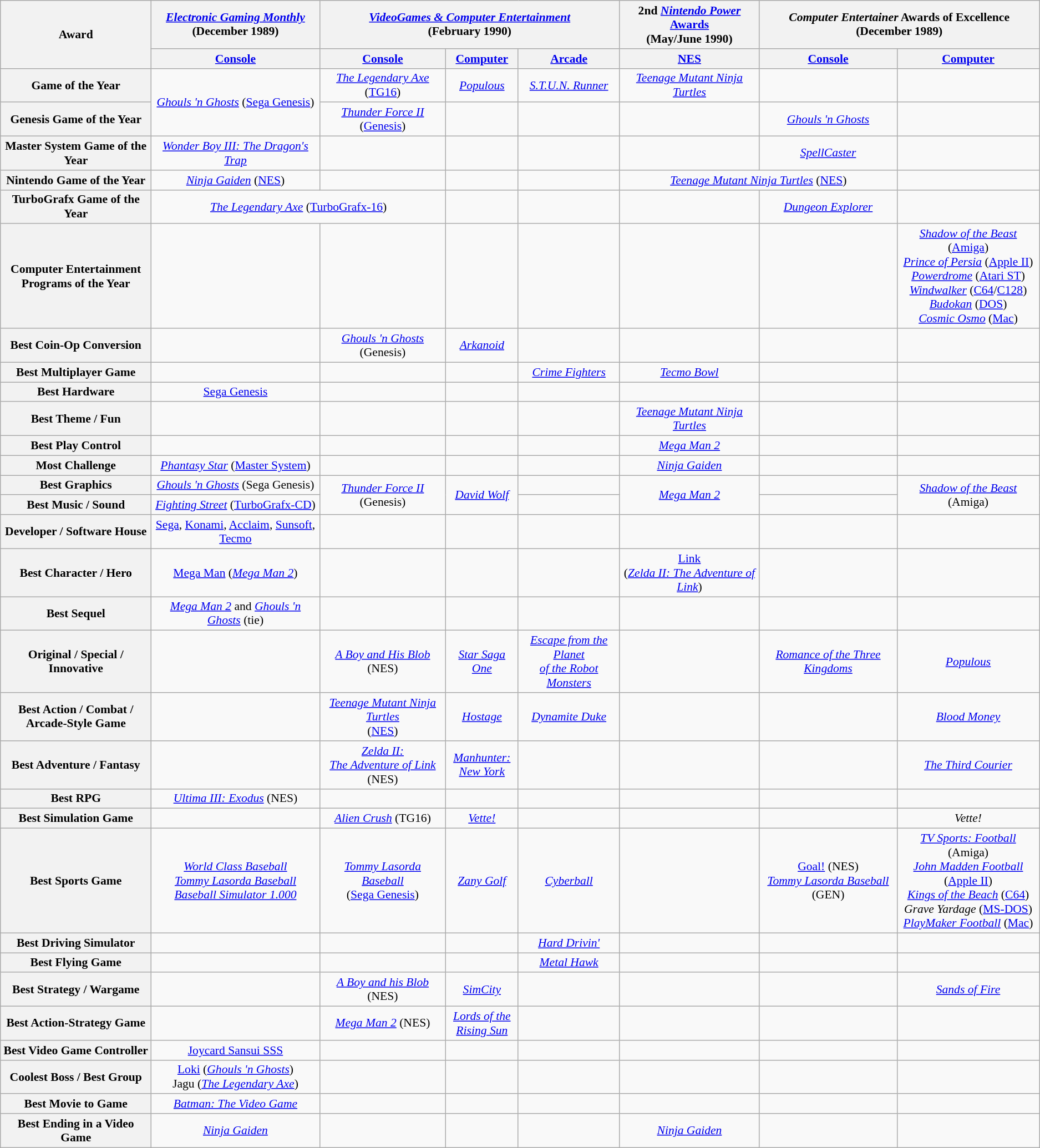<table class="wikitable" style="text-align:center; font-size:90%">
<tr>
<th rowspan="2">Award</th>
<th><em><a href='#'>Electronic Gaming Monthly</a></em> <br> (December 1989)</th>
<th colspan="3"><em><a href='#'>VideoGames & Computer Entertainment</a></em> <br> (February 1990)</th>
<th>2nd <a href='#'><em>Nintendo Power</em> Awards</a> <br> (May/June 1990)</th>
<th colspan="2"><em>Computer Entertainer</em> Awards of Excellence<br> (December 1989)</th>
</tr>
<tr>
<th><a href='#'>Console</a></th>
<th><a href='#'>Console</a></th>
<th><a href='#'>Computer</a></th>
<th><a href='#'>Arcade</a></th>
<th><a href='#'>NES</a></th>
<th><a href='#'>Console</a></th>
<th><a href='#'>Computer</a></th>
</tr>
<tr>
<th>Game of the Year</th>
<td rowspan="2"><em><a href='#'>Ghouls 'n Ghosts</a></em> (<a href='#'>Sega Genesis</a>)</td>
<td><em><a href='#'>The Legendary Axe</a></em> (<a href='#'>TG16</a>)</td>
<td><em><a href='#'>Populous</a></em></td>
<td><em><a href='#'>S.T.U.N. Runner</a></em></td>
<td><em><a href='#'>Teenage Mutant Ninja Turtles</a></em></td>
<td></td>
<td></td>
</tr>
<tr>
<th>Genesis Game of the Year</th>
<td><em><a href='#'>Thunder Force II</a></em> (<a href='#'>Genesis</a>)</td>
<td></td>
<td></td>
<td></td>
<td><em><a href='#'>Ghouls 'n Ghosts</a></em></td>
<td></td>
</tr>
<tr>
<th>Master System Game of the Year</th>
<td><em><a href='#'>Wonder Boy III: The Dragon's Trap</a></em></td>
<td></td>
<td></td>
<td></td>
<td></td>
<td><a href='#'><em>SpellCaster</em></a></td>
<td></td>
</tr>
<tr>
<th>Nintendo Game of the Year</th>
<td><em><a href='#'>Ninja Gaiden</a></em> (<a href='#'>NES</a>)</td>
<td></td>
<td></td>
<td></td>
<td colspan="2"><em><a href='#'>Teenage Mutant Ninja Turtles</a></em> (<a href='#'>NES</a>)</td>
<td></td>
</tr>
<tr>
<th>TurboGrafx Game of the Year</th>
<td colspan="2"><em><a href='#'>The Legendary Axe</a></em> (<a href='#'>TurboGrafx-16</a>)</td>
<td></td>
<td></td>
<td></td>
<td><a href='#'><em>Dungeon Explorer</em></a></td>
<td></td>
</tr>
<tr>
<th>Computer Entertainment <br> Programs of the Year</th>
<td></td>
<td></td>
<td></td>
<td></td>
<td></td>
<td></td>
<td><a href='#'><em>Shadow of the Beast</em></a> (<a href='#'>Amiga</a>) <br> <a href='#'><em>Prince of Persia</em></a> (<a href='#'>Apple II</a>) <br> <em><a href='#'>Powerdrome</a></em> (<a href='#'>Atari ST</a>) <br> <a href='#'><em>Windwalker</em></a> (<a href='#'>C64</a>/<a href='#'>C128</a>) <br> <em><a href='#'>Budokan</a></em> (<a href='#'>DOS</a>) <br> <em><a href='#'>Cosmic Osmo</a></em> (<a href='#'>Mac</a>)</td>
</tr>
<tr>
<th>Best Coin-Op Conversion</th>
<td></td>
<td><em><a href='#'>Ghouls 'n Ghosts</a></em> (Genesis)</td>
<td><em><a href='#'>Arkanoid</a></em></td>
<td></td>
<td></td>
<td></td>
<td></td>
</tr>
<tr>
<th>Best Multiplayer Game</th>
<td></td>
<td></td>
<td></td>
<td><em><a href='#'>Crime Fighters</a></em></td>
<td><em><a href='#'>Tecmo Bowl</a></em></td>
<td></td>
<td></td>
</tr>
<tr>
<th>Best Hardware</th>
<td><a href='#'>Sega Genesis</a></td>
<td></td>
<td></td>
<td></td>
<td></td>
<td></td>
<td></td>
</tr>
<tr>
<th>Best Theme / Fun</th>
<td></td>
<td></td>
<td></td>
<td></td>
<td><em><a href='#'>Teenage Mutant Ninja Turtles</a></em></td>
<td></td>
<td></td>
</tr>
<tr>
<th>Best Play Control</th>
<td></td>
<td></td>
<td></td>
<td></td>
<td><em><a href='#'>Mega Man 2</a></em></td>
<td></td>
<td></td>
</tr>
<tr>
<th>Most Challenge</th>
<td><em><a href='#'>Phantasy Star</a></em> (<a href='#'>Master System</a>)</td>
<td></td>
<td></td>
<td></td>
<td><em><a href='#'>Ninja Gaiden</a></em></td>
<td></td>
<td></td>
</tr>
<tr>
<th>Best Graphics</th>
<td><em><a href='#'>Ghouls 'n Ghosts</a></em> (Sega Genesis)</td>
<td rowspan="2"><em><a href='#'>Thunder Force II</a></em> (Genesis)</td>
<td rowspan="2"><em><a href='#'>David Wolf</a></em></td>
<td></td>
<td rowspan="2"><em><a href='#'>Mega Man 2</a></em></td>
<td></td>
<td rowspan="2"><a href='#'><em>Shadow of the Beast</em></a> (Amiga)</td>
</tr>
<tr>
<th>Best Music / Sound</th>
<td><em><a href='#'>Fighting Street</a></em> (<a href='#'>TurboGrafx-CD</a>)</td>
<td></td>
<td></td>
</tr>
<tr>
<th>Developer / Software House</th>
<td><a href='#'>Sega</a>, <a href='#'>Konami</a>, <a href='#'>Acclaim</a>, <a href='#'>Sunsoft</a>, <a href='#'>Tecmo</a></td>
<td></td>
<td></td>
<td></td>
<td></td>
<td></td>
<td></td>
</tr>
<tr>
<th>Best Character / Hero</th>
<td><a href='#'>Mega Man</a> (<em><a href='#'>Mega Man 2</a></em>)</td>
<td></td>
<td></td>
<td></td>
<td><a href='#'>Link</a> <br> (<em><a href='#'>Zelda II: The Adventure of Link</a></em>)</td>
<td></td>
<td></td>
</tr>
<tr>
<th>Best Sequel</th>
<td><em><a href='#'>Mega Man 2</a></em> and <em><a href='#'>Ghouls 'n Ghosts</a></em> (tie)</td>
<td></td>
<td></td>
<td></td>
<td></td>
<td></td>
<td></td>
</tr>
<tr>
<th>Original / Special / Innovative</th>
<td></td>
<td><em><a href='#'>A Boy and His Blob</a></em> (NES)</td>
<td><em><a href='#'>Star Saga One</a></em></td>
<td><em><a href='#'>Escape from the Planet <br> of the Robot Monsters</a></em></td>
<td></td>
<td><a href='#'><em>Romance of the Three Kingdoms</em></a></td>
<td><a href='#'><em>Populous</em></a></td>
</tr>
<tr>
<th>Best Action / Combat / <br> Arcade-Style Game</th>
<td></td>
<td><em><a href='#'>Teenage Mutant Ninja Turtles</a></em> <br> (<a href='#'>NES</a>)</td>
<td><em><a href='#'>Hostage</a></em></td>
<td><em><a href='#'>Dynamite Duke</a></em></td>
<td></td>
<td></td>
<td><a href='#'><em>Blood Money</em></a></td>
</tr>
<tr>
<th>Best Adventure / Fantasy</th>
<td></td>
<td><em><a href='#'>Zelda II: <br> The Adventure of Link</a></em> (NES)</td>
<td><em><a href='#'>Manhunter: <br> New York</a></em></td>
<td></td>
<td></td>
<td></td>
<td><em><a href='#'>The Third Courier</a></em></td>
</tr>
<tr>
<th>Best RPG</th>
<td><em><a href='#'>Ultima III: Exodus</a></em> (NES)</td>
<td></td>
<td></td>
<td></td>
<td></td>
<td></td>
<td></td>
</tr>
<tr>
<th>Best Simulation Game</th>
<td></td>
<td><em><a href='#'>Alien Crush</a></em> (TG16)</td>
<td><em><a href='#'>Vette!</a></em></td>
<td></td>
<td></td>
<td></td>
<td><em>Vette!</em></td>
</tr>
<tr>
<th>Best Sports Game</th>
<td><em><a href='#'>World Class Baseball</a></em> <br> <em><a href='#'>Tommy Lasorda Baseball</a></em> <br> <em><a href='#'>Baseball Simulator 1.000</a></em></td>
<td><em><a href='#'>Tommy Lasorda Baseball</a></em> <br> (<a href='#'>Sega Genesis</a>)</td>
<td><em><a href='#'>Zany Golf</a></em></td>
<td><em><a href='#'>Cyberball</a></em></td>
<td></td>
<td><a href='#'>Goal!</a> (NES) <br> <em><a href='#'>Tommy Lasorda Baseball</a></em> (GEN)</td>
<td><em><a href='#'>TV Sports: Football</a></em> (Amiga) <br> <a href='#'><em>John Madden Football</em></a> (<a href='#'>Apple II</a>) <br> <em><a href='#'>Kings of the Beach</a></em> (<a href='#'>C64</a>) <br> <em>Grave Yardage</em> (<a href='#'>MS-DOS</a>) <br> <em><a href='#'>PlayMaker Football</a></em> (<a href='#'>Mac</a>)</td>
</tr>
<tr>
<th>Best Driving Simulator</th>
<td></td>
<td></td>
<td></td>
<td><em><a href='#'>Hard Drivin'</a></em></td>
<td></td>
<td></td>
<td></td>
</tr>
<tr>
<th>Best Flying Game</th>
<td></td>
<td></td>
<td></td>
<td><em><a href='#'>Metal Hawk</a></em></td>
<td></td>
<td></td>
<td></td>
</tr>
<tr>
<th>Best Strategy / Wargame</th>
<td></td>
<td><em><a href='#'>A Boy and his Blob</a></em> (NES)</td>
<td><em><a href='#'>SimCity</a></em></td>
<td></td>
<td></td>
<td></td>
<td><em><a href='#'>Sands of Fire</a></em></td>
</tr>
<tr>
<th>Best Action-Strategy Game</th>
<td></td>
<td><em><a href='#'>Mega Man 2</a></em> (NES)</td>
<td><em><a href='#'>Lords of the <br> Rising Sun</a></em></td>
<td></td>
<td></td>
<td></td>
<td></td>
</tr>
<tr>
<th>Best Video Game Controller</th>
<td><a href='#'>Joycard Sansui SSS</a></td>
<td></td>
<td></td>
<td></td>
<td></td>
<td></td>
<td></td>
</tr>
<tr>
<th>Coolest Boss / Best Group</th>
<td><a href='#'>Loki</a> (<em><a href='#'>Ghouls 'n Ghosts</a></em>) <br> Jagu (<em><a href='#'>The Legendary Axe</a></em>)</td>
<td></td>
<td></td>
<td></td>
<td></td>
<td></td>
<td></td>
</tr>
<tr>
<th>Best Movie to Game</th>
<td><em><a href='#'>Batman: The Video Game</a></em></td>
<td></td>
<td></td>
<td></td>
<td></td>
<td></td>
<td></td>
</tr>
<tr>
<th>Best Ending in a Video Game</th>
<td><em><a href='#'>Ninja Gaiden</a></em></td>
<td></td>
<td></td>
<td></td>
<td><em><a href='#'>Ninja Gaiden</a></em></td>
<td></td>
<td></td>
</tr>
</table>
